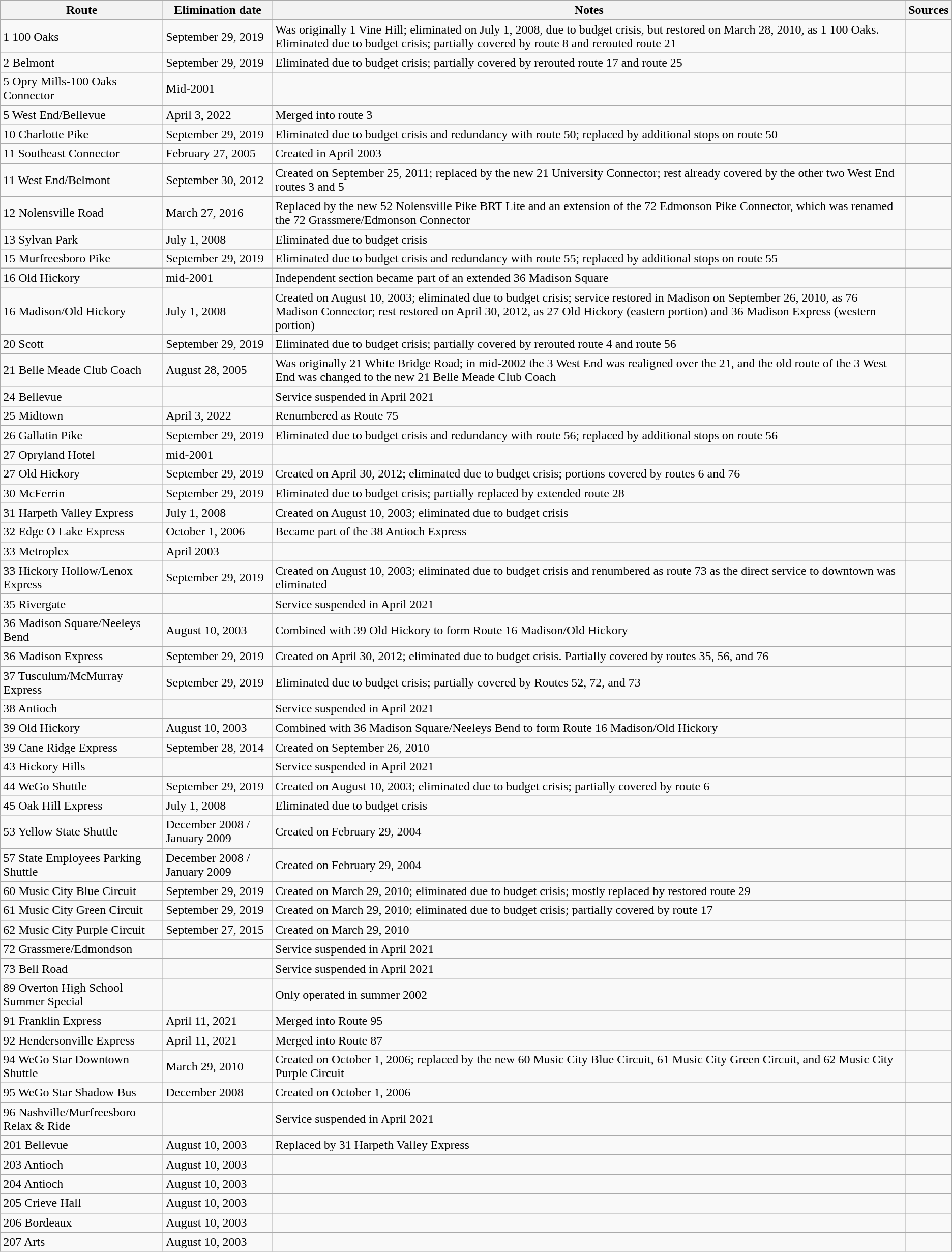<table class="wikitable mw-collapsible mw-collapsed">
<tr>
<th>Route</th>
<th>Elimination date</th>
<th>Notes</th>
<th>Sources</th>
</tr>
<tr>
<td>1 100 Oaks</td>
<td>September 29, 2019</td>
<td>Was originally 1 Vine Hill; eliminated on July 1, 2008, due to budget crisis, but restored on March 28, 2010, as 1 100 Oaks. Eliminated due to budget crisis; partially covered by route 8 and rerouted route 21</td>
<td></td>
</tr>
<tr>
<td>2 Belmont</td>
<td>September 29, 2019</td>
<td>Eliminated due to budget crisis; partially covered by rerouted route 17 and route 25</td>
<td></td>
</tr>
<tr>
<td>5 Opry Mills-100 Oaks Connector</td>
<td>Mid-2001</td>
<td></td>
<td></td>
</tr>
<tr>
<td>5 West End/Bellevue</td>
<td>April 3, 2022</td>
<td>Merged into route 3</td>
</tr>
<tr>
<td>10 Charlotte Pike</td>
<td>September 29, 2019</td>
<td>Eliminated due to budget crisis and redundancy with route 50; replaced by additional stops on route 50</td>
<td></td>
</tr>
<tr>
<td>11 Southeast Connector</td>
<td>February 27, 2005</td>
<td>Created in April 2003</td>
<td></td>
</tr>
<tr>
<td>11 West End/Belmont</td>
<td>September 30, 2012</td>
<td>Created on September 25, 2011; replaced by the new 21 University Connector; rest already covered by the other two West End routes 3 and 5</td>
<td></td>
</tr>
<tr>
<td>12 Nolensville Road</td>
<td>March 27, 2016</td>
<td>Replaced by the new 52 Nolensville Pike BRT Lite and an extension of the 72 Edmonson Pike Connector, which was renamed the 72 Grassmere/Edmonson Connector</td>
<td></td>
</tr>
<tr>
<td>13 Sylvan Park</td>
<td>July 1, 2008</td>
<td>Eliminated due to budget crisis</td>
<td></td>
</tr>
<tr>
<td>15 Murfreesboro Pike</td>
<td>September 29, 2019</td>
<td>Eliminated due to budget crisis and redundancy with route 55; replaced by additional stops on route 55</td>
<td></td>
</tr>
<tr>
<td>16 Old Hickory</td>
<td>mid-2001</td>
<td>Independent section became part of an extended 36 Madison Square</td>
<td></td>
</tr>
<tr>
<td>16 Madison/Old Hickory</td>
<td>July 1, 2008</td>
<td>Created on August 10, 2003; eliminated due to budget crisis; service restored in Madison on September 26, 2010, as 76 Madison Connector; rest restored on April 30, 2012, as 27 Old Hickory (eastern portion) and 36 Madison Express (western portion)</td>
<td></td>
</tr>
<tr>
<td>20 Scott</td>
<td>September 29, 2019</td>
<td>Eliminated due to budget crisis; partially covered by rerouted route 4 and route 56</td>
<td></td>
</tr>
<tr>
<td>21 Belle Meade Club Coach</td>
<td>August 28, 2005</td>
<td>Was originally 21 White Bridge Road; in mid-2002 the 3 West End was realigned over the 21, and the old route of the 3 West End was changed to the new 21 Belle Meade Club Coach</td>
<td></td>
</tr>
<tr>
<td>24 Bellevue</td>
<td></td>
<td>Service suspended in April 2021</td>
<td></td>
</tr>
<tr>
<td>25 Midtown</td>
<td>April 3, 2022</td>
<td>Renumbered as Route 75</td>
</tr>
<tr>
<td>26 Gallatin Pike</td>
<td>September 29, 2019</td>
<td>Eliminated due to budget crisis and redundancy with route 56; replaced by additional stops on route 56</td>
<td></td>
</tr>
<tr>
<td>27 Opryland Hotel</td>
<td>mid-2001</td>
<td></td>
<td></td>
</tr>
<tr>
<td>27 Old Hickory</td>
<td>September 29, 2019</td>
<td>Created on April 30, 2012; eliminated due to budget crisis; portions covered by routes 6 and 76</td>
<td></td>
</tr>
<tr>
<td>30 McFerrin</td>
<td>September 29, 2019</td>
<td>Eliminated due to budget crisis; partially replaced by extended route 28</td>
<td></td>
</tr>
<tr>
<td>31 Harpeth Valley Express</td>
<td>July 1, 2008</td>
<td>Created on August 10, 2003; eliminated due to budget crisis</td>
<td></td>
</tr>
<tr>
<td>32 Edge O Lake Express</td>
<td>October 1, 2006</td>
<td>Became part of the 38 Antioch Express</td>
<td></td>
</tr>
<tr>
<td>33 Metroplex</td>
<td>April 2003</td>
<td></td>
<td></td>
</tr>
<tr>
<td>33 Hickory Hollow/Lenox Express</td>
<td>September 29, 2019</td>
<td>Created on August 10, 2003; eliminated due to budget crisis and renumbered as route 73 as the direct service to downtown was eliminated</td>
<td></td>
</tr>
<tr>
<td>35 Rivergate</td>
<td></td>
<td>Service suspended in April 2021</td>
<td></td>
</tr>
<tr>
<td>36 Madison Square/Neeleys Bend</td>
<td>August 10, 2003</td>
<td>Combined with 39 Old Hickory to form Route 16 Madison/Old Hickory</td>
<td></td>
</tr>
<tr>
<td>36 Madison Express</td>
<td>September 29, 2019</td>
<td>Created on April 30, 2012; eliminated due to budget crisis. Partially covered by routes 35, 56, and 76</td>
<td></td>
</tr>
<tr>
<td>37 Tusculum/McMurray Express</td>
<td>September 29, 2019</td>
<td>Eliminated due to budget crisis; partially covered by Routes 52, 72, and 73</td>
<td></td>
</tr>
<tr>
<td>38 Antioch</td>
<td></td>
<td>Service suspended in April 2021</td>
<td></td>
</tr>
<tr>
<td>39 Old Hickory</td>
<td>August 10, 2003</td>
<td>Combined with 36 Madison Square/Neeleys Bend to form Route 16 Madison/Old Hickory</td>
<td></td>
</tr>
<tr>
<td>39 Cane Ridge Express</td>
<td>September 28, 2014</td>
<td>Created on September 26, 2010</td>
<td></td>
</tr>
<tr>
<td>43 Hickory Hills</td>
<td></td>
<td>Service suspended in April 2021</td>
<td></td>
</tr>
<tr>
<td>44 WeGo Shuttle</td>
<td>September 29, 2019</td>
<td>Created on August 10, 2003; eliminated due to budget crisis; partially covered by route 6</td>
<td></td>
</tr>
<tr>
<td>45 Oak Hill Express</td>
<td>July 1, 2008</td>
<td>Eliminated due to budget crisis</td>
<td></td>
</tr>
<tr>
<td>53 Yellow State Shuttle</td>
<td>December 2008 / January 2009</td>
<td>Created on February 29, 2004</td>
<td></td>
</tr>
<tr>
<td>57 State Employees Parking Shuttle</td>
<td>December 2008 / January 2009</td>
<td>Created on February 29, 2004</td>
<td></td>
</tr>
<tr>
<td>60 Music City Blue Circuit</td>
<td>September 29, 2019</td>
<td>Created on March 29, 2010; eliminated due to budget crisis; mostly replaced by restored route 29</td>
<td></td>
</tr>
<tr>
<td>61 Music City Green Circuit</td>
<td>September 29, 2019</td>
<td>Created on March 29, 2010; eliminated due to budget crisis; partially covered by route 17</td>
<td></td>
</tr>
<tr>
<td>62 Music City Purple Circuit</td>
<td>September 27, 2015</td>
<td>Created on March 29, 2010</td>
<td></td>
</tr>
<tr>
<td>72 Grassmere/Edmondson</td>
<td></td>
<td>Service suspended in April 2021</td>
<td></td>
</tr>
<tr>
<td>73 Bell Road</td>
<td></td>
<td>Service suspended in April 2021</td>
<td></td>
</tr>
<tr>
<td>89 Overton High School Summer Special</td>
<td></td>
<td>Only operated in summer 2002</td>
<td></td>
</tr>
<tr>
<td>91 Franklin Express</td>
<td>April 11, 2021</td>
<td>Merged into Route 95</td>
<td></td>
</tr>
<tr>
<td>92 Hendersonville Express</td>
<td>April 11, 2021</td>
<td>Merged into Route 87</td>
<td></td>
</tr>
<tr>
<td>94 WeGo Star Downtown Shuttle</td>
<td>March 29, 2010</td>
<td>Created on October 1, 2006; replaced by the new 60 Music City Blue Circuit, 61 Music City Green Circuit, and 62 Music City Purple Circuit</td>
<td></td>
</tr>
<tr>
<td>95 WeGo Star Shadow Bus</td>
<td>December 2008</td>
<td>Created on October 1, 2006</td>
<td></td>
</tr>
<tr>
<td>96 Nashville/Murfreesboro Relax & Ride</td>
<td></td>
<td>Service suspended in April 2021</td>
<td></td>
</tr>
<tr>
<td>201 Bellevue</td>
<td>August 10, 2003</td>
<td>Replaced by 31 Harpeth Valley Express</td>
<td></td>
</tr>
<tr>
<td>203 Antioch</td>
<td>August 10, 2003</td>
<td></td>
<td></td>
</tr>
<tr>
<td>204 Antioch</td>
<td>August 10, 2003</td>
<td></td>
<td></td>
</tr>
<tr>
<td>205 Crieve Hall</td>
<td>August 10, 2003</td>
<td></td>
<td></td>
</tr>
<tr>
<td>206 Bordeaux</td>
<td>August 10, 2003</td>
<td></td>
<td></td>
</tr>
<tr>
<td>207 Arts</td>
<td>August 10, 2003</td>
<td></td>
<td></td>
</tr>
</table>
